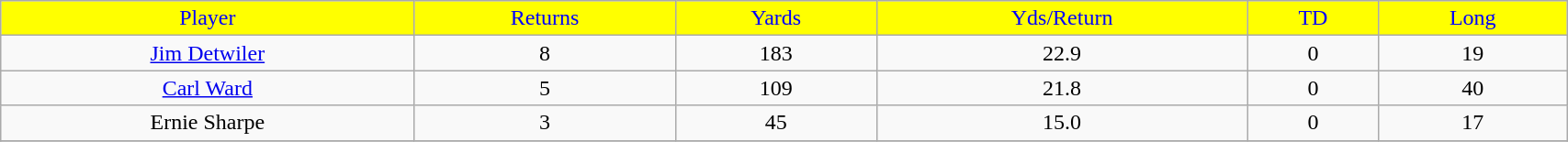<table class="wikitable" width="90%">
<tr align="center"  style="background:yellow;color:blue;">
<td>Player</td>
<td>Returns</td>
<td>Yards</td>
<td>Yds/Return</td>
<td>TD</td>
<td>Long</td>
</tr>
<tr align="center" bgcolor="">
<td><a href='#'>Jim Detwiler</a></td>
<td>8</td>
<td>183</td>
<td>22.9</td>
<td>0</td>
<td>19</td>
</tr>
<tr align="center" bgcolor="">
<td><a href='#'>Carl Ward</a></td>
<td>5</td>
<td>109</td>
<td>21.8</td>
<td>0</td>
<td>40</td>
</tr>
<tr align="center" bgcolor="">
<td>Ernie Sharpe</td>
<td>3</td>
<td>45</td>
<td>15.0</td>
<td>0</td>
<td>17</td>
</tr>
<tr>
</tr>
</table>
